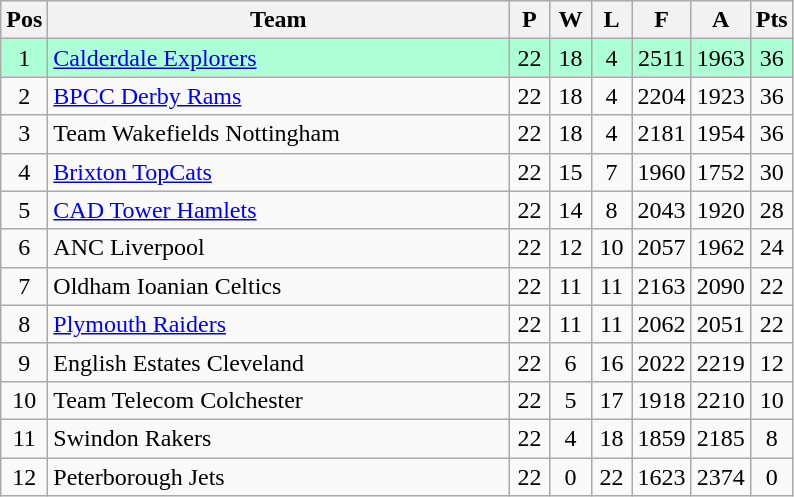<table class="wikitable" style="font-size: 100%">
<tr>
<th width=20>Pos</th>
<th width=300>Team</th>
<th width=20>P</th>
<th width=20>W</th>
<th width=20>L</th>
<th width=20>F</th>
<th width=20>A</th>
<th width=20>Pts</th>
</tr>
<tr align=center style="background: #ADFFD6;">
<td>1</td>
<td align="left"><a href='#'>Calderdale Explorers</a></td>
<td>22</td>
<td>18</td>
<td>4</td>
<td>2511</td>
<td>1963</td>
<td>36</td>
</tr>
<tr align=center style="background: ;">
<td>2</td>
<td align="left"><a href='#'>BPCC Derby Rams</a></td>
<td>22</td>
<td>18</td>
<td>4</td>
<td>2204</td>
<td>1923</td>
<td>36</td>
</tr>
<tr align=center style="background: ;">
<td>3</td>
<td align="left">Team Wakefields Nottingham</td>
<td>22</td>
<td>18</td>
<td>4</td>
<td>2181</td>
<td>1954</td>
<td>36</td>
</tr>
<tr align=center style="background: ;">
<td>4</td>
<td align="left"><a href='#'>Brixton TopCats</a></td>
<td>22</td>
<td>15</td>
<td>7</td>
<td>1960</td>
<td>1752</td>
<td>30</td>
</tr>
<tr align=center>
<td>5</td>
<td align="left"><a href='#'>CAD Tower Hamlets</a></td>
<td>22</td>
<td>14</td>
<td>8</td>
<td>2043</td>
<td>1920</td>
<td>28</td>
</tr>
<tr align=center>
<td>6</td>
<td align="left">ANC Liverpool</td>
<td>22</td>
<td>12</td>
<td>10</td>
<td>2057</td>
<td>1962</td>
<td>24</td>
</tr>
<tr align=center>
<td>7</td>
<td align="left">Oldham Ioanian Celtics</td>
<td>22</td>
<td>11</td>
<td>11</td>
<td>2163</td>
<td>2090</td>
<td>22</td>
</tr>
<tr align=center>
<td>8</td>
<td align="left"><a href='#'>Plymouth Raiders</a></td>
<td>22</td>
<td>11</td>
<td>11</td>
<td>2062</td>
<td>2051</td>
<td>22</td>
</tr>
<tr align=center>
<td>9</td>
<td align="left">English Estates Cleveland</td>
<td>22</td>
<td>6</td>
<td>16</td>
<td>2022</td>
<td>2219</td>
<td>12</td>
</tr>
<tr align=center>
<td>10</td>
<td align="left">Team Telecom Colchester</td>
<td>22</td>
<td>5</td>
<td>17</td>
<td>1918</td>
<td>2210</td>
<td>10</td>
</tr>
<tr align=center>
<td>11</td>
<td align="left">Swindon Rakers</td>
<td>22</td>
<td>4</td>
<td>18</td>
<td>1859</td>
<td>2185</td>
<td>8</td>
</tr>
<tr align=center>
<td>12</td>
<td align="left">Peterborough Jets</td>
<td>22</td>
<td>0</td>
<td>22</td>
<td>1623</td>
<td>2374</td>
<td>0</td>
</tr>
</table>
